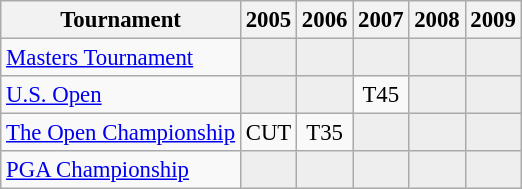<table class="wikitable" style="font-size:95%;text-align:center;">
<tr>
<th>Tournament</th>
<th>2005</th>
<th>2006</th>
<th>2007</th>
<th>2008</th>
<th>2009</th>
</tr>
<tr>
<td align=left><a href='#'>Masters Tournament</a></td>
<td style="background:#eeeeee;"></td>
<td style="background:#eeeeee;"></td>
<td style="background:#eeeeee;"></td>
<td style="background:#eeeeee;"></td>
<td style="background:#eeeeee;"></td>
</tr>
<tr>
<td align=left><a href='#'>U.S. Open</a></td>
<td style="background:#eeeeee;"></td>
<td style="background:#eeeeee;"></td>
<td>T45</td>
<td style="background:#eeeeee;"></td>
<td style="background:#eeeeee;"></td>
</tr>
<tr>
<td align=left><a href='#'>The Open Championship</a></td>
<td>CUT</td>
<td>T35</td>
<td style="background:#eeeeee;"></td>
<td style="background:#eeeeee;"></td>
<td style="background:#eeeeee;"></td>
</tr>
<tr>
<td align=left><a href='#'>PGA Championship</a></td>
<td style="background:#eeeeee;"></td>
<td style="background:#eeeeee;"></td>
<td style="background:#eeeeee;"></td>
<td style="background:#eeeeee;"></td>
<td style="background:#eeeeee;"></td>
</tr>
</table>
